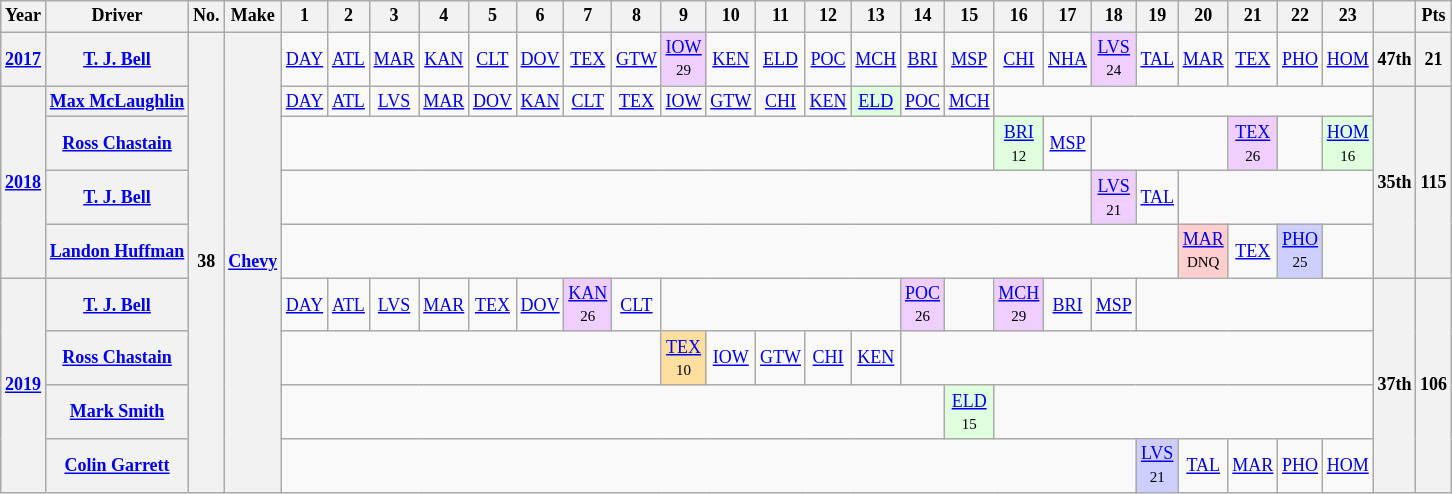<table class="wikitable" style="text-align:center; font-size:75%">
<tr>
<th>Year</th>
<th>Driver</th>
<th>No.</th>
<th>Make</th>
<th>1</th>
<th>2</th>
<th>3</th>
<th>4</th>
<th>5</th>
<th>6</th>
<th>7</th>
<th>8</th>
<th>9</th>
<th>10</th>
<th>11</th>
<th>12</th>
<th>13</th>
<th>14</th>
<th>15</th>
<th>16</th>
<th>17</th>
<th>18</th>
<th>19</th>
<th>20</th>
<th>21</th>
<th>22</th>
<th>23</th>
<th></th>
<th>Pts</th>
</tr>
<tr>
<th><a href='#'>2017</a></th>
<th><a href='#'>T. J. Bell</a></th>
<th rowspan=9>38</th>
<th rowspan=9><a href='#'>Chevy</a></th>
<td><a href='#'>DAY</a></td>
<td><a href='#'>ATL</a></td>
<td><a href='#'>MAR</a></td>
<td><a href='#'>KAN</a></td>
<td><a href='#'>CLT</a></td>
<td><a href='#'>DOV</a></td>
<td><a href='#'>TEX</a></td>
<td><a href='#'>GTW</a></td>
<td style="background:#EFCFFF;"><a href='#'>IOW</a><br><small>29</small></td>
<td><a href='#'>KEN</a></td>
<td><a href='#'>ELD</a></td>
<td><a href='#'>POC</a></td>
<td><a href='#'>MCH</a></td>
<td><a href='#'>BRI</a></td>
<td><a href='#'>MSP</a></td>
<td><a href='#'>CHI</a></td>
<td><a href='#'>NHA</a></td>
<td style="background:#EFCFFF;"><a href='#'>LVS</a><br><small>24</small></td>
<td><a href='#'>TAL</a></td>
<td><a href='#'>MAR</a></td>
<td><a href='#'>TEX</a></td>
<td><a href='#'>PHO</a></td>
<td><a href='#'>HOM</a></td>
<th>47th</th>
<th>21</th>
</tr>
<tr>
<th rowspan=4><a href='#'>2018</a></th>
<th><a href='#'>Max McLaughlin</a></th>
<td><a href='#'>DAY</a></td>
<td><a href='#'>ATL</a></td>
<td><a href='#'>LVS</a></td>
<td><a href='#'>MAR</a></td>
<td><a href='#'>DOV</a></td>
<td><a href='#'>KAN</a></td>
<td><a href='#'>CLT</a></td>
<td><a href='#'>TEX</a></td>
<td><a href='#'>IOW</a></td>
<td><a href='#'>GTW</a></td>
<td><a href='#'>CHI</a></td>
<td><a href='#'>KEN</a></td>
<td style="background:#DFFFDF;"><a href='#'>ELD</a><br></td>
<td><a href='#'>POC</a></td>
<td><a href='#'>MCH</a></td>
<td colspan=8></td>
<th rowspan=4>35th</th>
<th rowspan=4>115</th>
</tr>
<tr>
<th><a href='#'>Ross Chastain</a></th>
<td colspan=15></td>
<td style="background:#DFFFDF;"><a href='#'>BRI</a><br><small>12</small></td>
<td><a href='#'>MSP</a></td>
<td colspan=3></td>
<td style="background:#EFCFFF;"><a href='#'>TEX</a><br><small>26</small></td>
<td colspan=1></td>
<td style="background:#DFFFDF;"><a href='#'>HOM</a><br><small>16</small></td>
</tr>
<tr>
<th><a href='#'>T. J. Bell</a></th>
<td colspan=17></td>
<td style="background:#EFCFFF;"><a href='#'>LVS</a><br><small>21</small></td>
<td><a href='#'>TAL</a></td>
<td colspan=4></td>
</tr>
<tr>
<th><a href='#'>Landon Huffman</a></th>
<td colspan=19></td>
<td style="background:#FFCFCF;"><a href='#'>MAR</a><br><small>DNQ</small></td>
<td><a href='#'>TEX</a></td>
<td style="background:#CFCFFF;"><a href='#'>PHO</a><br><small>25</small></td>
<td colspan=1></td>
</tr>
<tr>
<th rowspan=4><a href='#'>2019</a></th>
<th><a href='#'>T. J. Bell</a></th>
<td><a href='#'>DAY</a></td>
<td><a href='#'>ATL</a></td>
<td><a href='#'>LVS</a></td>
<td><a href='#'>MAR</a></td>
<td><a href='#'>TEX</a></td>
<td><a href='#'>DOV</a></td>
<td style="background:#EFCFFF;"><a href='#'>KAN</a><br><small>26</small></td>
<td><a href='#'>CLT</a></td>
<td colspan=5></td>
<td style="background:#EFCFFF;"><a href='#'>POC</a><br><small>26</small></td>
<td colspan=1></td>
<td style="background:#EFCFFF;"><a href='#'>MCH</a><br><small>29</small></td>
<td><a href='#'>BRI</a></td>
<td><a href='#'>MSP</a></td>
<td colspan=5></td>
<th rowspan=4>37th</th>
<th rowspan=4>106</th>
</tr>
<tr>
<th><a href='#'>Ross Chastain</a></th>
<td colspan=8></td>
<td style="background:#FFDF9F;"><a href='#'>TEX</a><br><small>10</small></td>
<td><a href='#'>IOW</a></td>
<td><a href='#'>GTW</a></td>
<td><a href='#'>CHI</a></td>
<td><a href='#'>KEN</a></td>
<td colspan=10></td>
</tr>
<tr>
<th><a href='#'>Mark Smith</a></th>
<td colspan=14></td>
<td style="background-color:#DFFFDF"><a href='#'>ELD</a><br><small>15</small></td>
<td colspan=8></td>
</tr>
<tr>
<th><a href='#'>Colin Garrett</a></th>
<td colspan=18></td>
<td style="background:#CFCFFF;"><a href='#'>LVS</a><br><small>21</small></td>
<td><a href='#'>TAL</a></td>
<td><a href='#'>MAR</a></td>
<td><a href='#'>PHO</a></td>
<td><a href='#'>HOM</a></td>
</tr>
</table>
